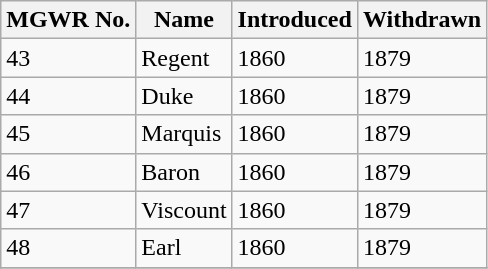<table class="wikitable">
<tr>
<th>MGWR No.</th>
<th>Name</th>
<th>Introduced</th>
<th>Withdrawn</th>
</tr>
<tr>
<td>43</td>
<td>Regent</td>
<td>1860</td>
<td>1879</td>
</tr>
<tr>
<td>44</td>
<td>Duke</td>
<td>1860</td>
<td>1879</td>
</tr>
<tr>
<td>45</td>
<td>Marquis</td>
<td>1860</td>
<td>1879</td>
</tr>
<tr>
<td>46</td>
<td>Baron</td>
<td>1860</td>
<td>1879</td>
</tr>
<tr>
<td>47</td>
<td>Viscount</td>
<td>1860</td>
<td>1879</td>
</tr>
<tr>
<td>48</td>
<td>Earl</td>
<td>1860</td>
<td>1879</td>
</tr>
<tr>
</tr>
</table>
